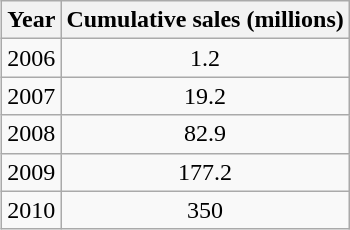<table class="wikitable" style="float: right; margin: 0 0 15px 15px">
<tr>
<th scope="col">Year</th>
<th scope="col">Cumulative sales (millions)</th>
</tr>
<tr>
<td>2006</td>
<td style="text-align:center;">1.2</td>
</tr>
<tr>
<td>2007</td>
<td style="text-align:center;">19.2</td>
</tr>
<tr>
<td>2008</td>
<td style="text-align:center;">82.9</td>
</tr>
<tr>
<td>2009</td>
<td style="text-align:center;">177.2</td>
</tr>
<tr>
<td>2010</td>
<td style="text-align:center;">350</td>
</tr>
</table>
